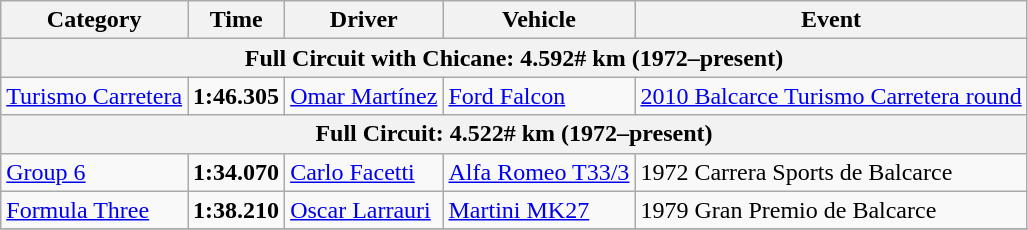<table class="wikitable">
<tr>
<th>Category</th>
<th>Time</th>
<th>Driver</th>
<th>Vehicle</th>
<th>Event</th>
</tr>
<tr>
<th colspan=5>Full Circuit with Chicane: 4.592# km (1972–present)</th>
</tr>
<tr>
<td><a href='#'>Turismo Carretera</a></td>
<td><strong>1:46.305</strong></td>
<td><a href='#'>Omar Martínez</a></td>
<td><a href='#'>Ford Falcon</a></td>
<td><a href='#'>2010 Balcarce Turismo Carretera round</a></td>
</tr>
<tr>
<th colspan=5>Full Circuit: 4.522# km (1972–present)</th>
</tr>
<tr>
<td><a href='#'>Group 6</a></td>
<td><strong>1:34.070</strong></td>
<td><a href='#'>Carlo Facetti</a></td>
<td><a href='#'>Alfa Romeo T33/3</a></td>
<td>1972 Carrera Sports de Balcarce</td>
</tr>
<tr>
<td><a href='#'>Formula Three</a></td>
<td><strong>1:38.210</strong></td>
<td><a href='#'>Oscar Larrauri</a></td>
<td><a href='#'>Martini MK27</a></td>
<td>1979 Gran Premio de Balcarce</td>
</tr>
<tr>
</tr>
</table>
